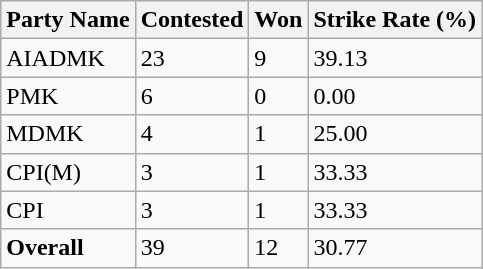<table class="wikitable">
<tr>
<th>Party Name</th>
<th>Contested</th>
<th>Won</th>
<th>Strike Rate (%)</th>
</tr>
<tr>
<td>AIADMK</td>
<td>23</td>
<td>9</td>
<td>39.13</td>
</tr>
<tr>
<td>PMK</td>
<td>6</td>
<td>0</td>
<td>0.00</td>
</tr>
<tr>
<td>MDMK</td>
<td>4</td>
<td>1</td>
<td>25.00</td>
</tr>
<tr>
<td>CPI(M)</td>
<td>3</td>
<td>1</td>
<td>33.33</td>
</tr>
<tr>
<td>CPI</td>
<td>3</td>
<td>1</td>
<td>33.33</td>
</tr>
<tr>
<td><strong>Overall</strong></td>
<td>39</td>
<td>12</td>
<td>30.77</td>
</tr>
</table>
